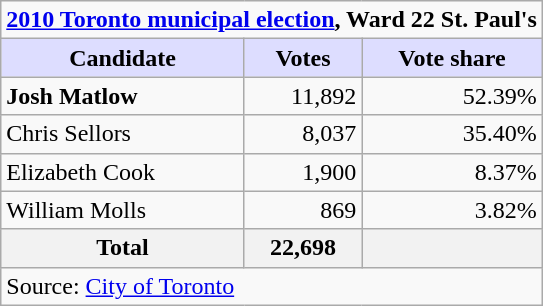<table class="wikitable plainrowheaders">
<tr>
<td colspan="3"><strong><a href='#'>2010 Toronto municipal election</a>, Ward 22 St. Paul's</strong></td>
</tr>
<tr>
<th scope="col" style="background:#ddf;">Candidate</th>
<th scope="col" style="background:#ddf;">Votes</th>
<th scope="col" style="background:#ddf;">Vote share</th>
</tr>
<tr>
<td scope="row"><strong>Josh Matlow</strong></td>
<td align="right">11,892</td>
<td align="right">52.39%</td>
</tr>
<tr>
<td scope="row">Chris Sellors</td>
<td align="right">8,037</td>
<td align="right">35.40%</td>
</tr>
<tr>
<td scope="row">Elizabeth Cook</td>
<td align="right">1,900</td>
<td align="right">8.37%</td>
</tr>
<tr>
<td scope="row">William Molls</td>
<td align="right">869</td>
<td align="right">3.82%</td>
</tr>
<tr>
<th scope="row"><strong>Total</strong></th>
<th align="right">22,698</th>
<th align="right"></th>
</tr>
<tr>
<td colspan="3">Source: <a href='#'>City of Toronto</a></td>
</tr>
</table>
